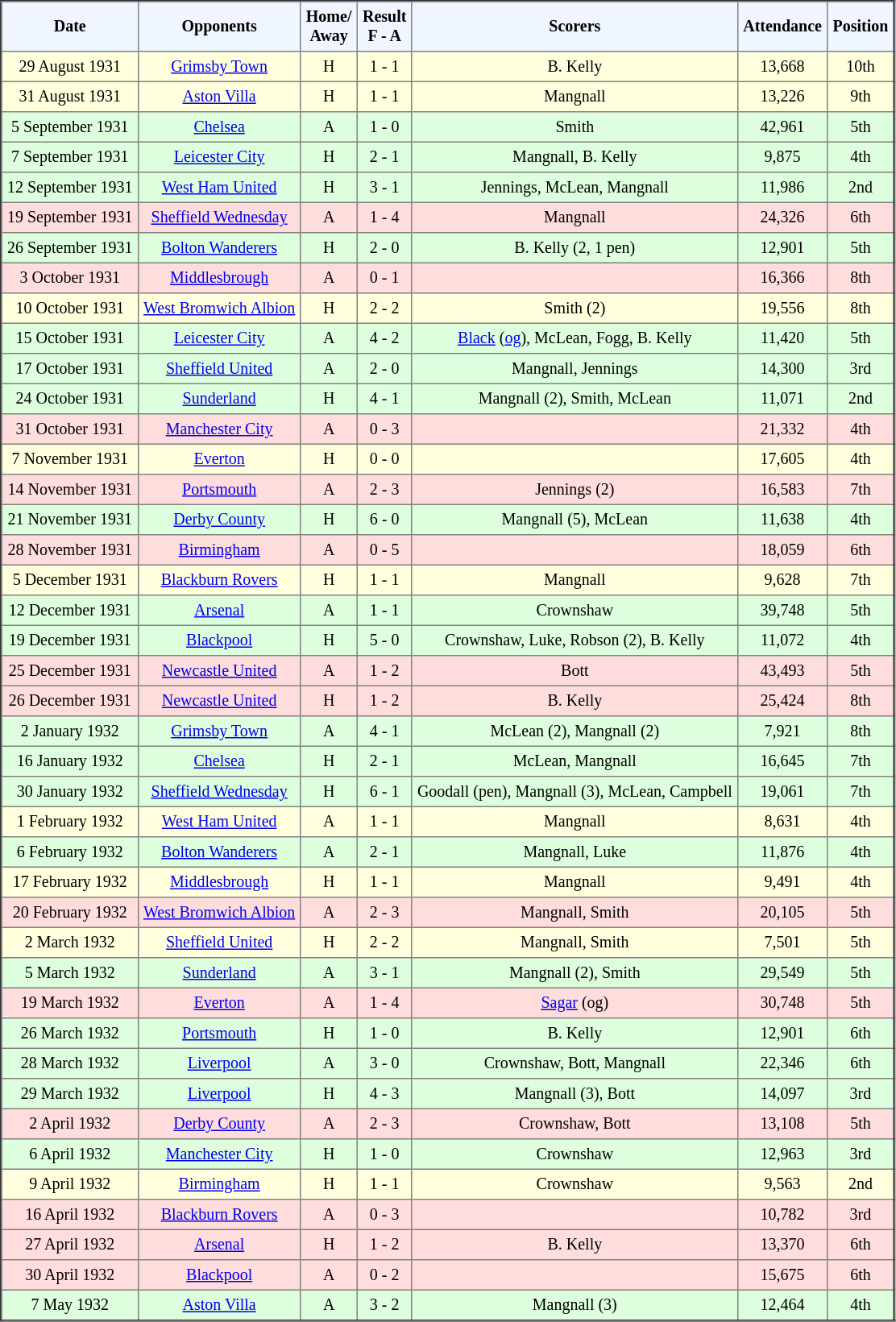<table border="2" cellpadding="4" style="border-collapse:collapse; text-align:center; font-size:smaller;">
<tr style="background:#f0f6ff;">
<th><strong>Date</strong></th>
<th><strong>Opponents</strong></th>
<th><strong>Home/<br>Away</strong></th>
<th><strong>Result<br>F - A</strong></th>
<th><strong>Scorers</strong></th>
<th><strong>Attendance</strong></th>
<th><strong>Position</strong></th>
</tr>
<tr bgcolor="#ffffdd">
<td>29 August 1931</td>
<td><a href='#'>Grimsby Town</a></td>
<td>H</td>
<td>1 - 1</td>
<td>B. Kelly</td>
<td>13,668</td>
<td>10th</td>
</tr>
<tr bgcolor="#ffffdd">
<td>31 August 1931</td>
<td><a href='#'>Aston Villa</a></td>
<td>H</td>
<td>1 - 1</td>
<td>Mangnall</td>
<td>13,226</td>
<td>9th</td>
</tr>
<tr bgcolor="#ddffdd">
<td>5 September 1931</td>
<td><a href='#'>Chelsea</a></td>
<td>A</td>
<td>1 - 0</td>
<td>Smith</td>
<td>42,961</td>
<td>5th</td>
</tr>
<tr bgcolor="#ddffdd">
<td>7 September 1931</td>
<td><a href='#'>Leicester City</a></td>
<td>H</td>
<td>2 - 1</td>
<td>Mangnall, B. Kelly</td>
<td>9,875</td>
<td>4th</td>
</tr>
<tr bgcolor="#ddffdd">
<td>12 September 1931</td>
<td><a href='#'>West Ham United</a></td>
<td>H</td>
<td>3 - 1</td>
<td>Jennings, McLean, Mangnall</td>
<td>11,986</td>
<td>2nd</td>
</tr>
<tr bgcolor="#ffdddd">
<td>19 September 1931</td>
<td><a href='#'>Sheffield Wednesday</a></td>
<td>A</td>
<td>1 - 4</td>
<td>Mangnall</td>
<td>24,326</td>
<td>6th</td>
</tr>
<tr bgcolor="#ddffdd">
<td>26 September 1931</td>
<td><a href='#'>Bolton Wanderers</a></td>
<td>H</td>
<td>2 - 0</td>
<td>B. Kelly (2, 1 pen)</td>
<td>12,901</td>
<td>5th</td>
</tr>
<tr bgcolor="#ffdddd">
<td>3 October 1931</td>
<td><a href='#'>Middlesbrough</a></td>
<td>A</td>
<td>0 - 1</td>
<td></td>
<td>16,366</td>
<td>8th</td>
</tr>
<tr bgcolor="#ffffdd">
<td>10 October 1931</td>
<td><a href='#'>West Bromwich Albion</a></td>
<td>H</td>
<td>2 - 2</td>
<td>Smith (2)</td>
<td>19,556</td>
<td>8th</td>
</tr>
<tr bgcolor="#ddffdd">
<td>15 October 1931</td>
<td><a href='#'>Leicester City</a></td>
<td>A</td>
<td>4 - 2</td>
<td><a href='#'>Black</a> (<a href='#'>og</a>), McLean, Fogg, B. Kelly</td>
<td>11,420</td>
<td>5th</td>
</tr>
<tr bgcolor="#ddffdd">
<td>17 October 1931</td>
<td><a href='#'>Sheffield United</a></td>
<td>A</td>
<td>2 - 0</td>
<td>Mangnall, Jennings</td>
<td>14,300</td>
<td>3rd</td>
</tr>
<tr bgcolor="#ddffdd">
<td>24 October 1931</td>
<td><a href='#'>Sunderland</a></td>
<td>H</td>
<td>4 - 1</td>
<td>Mangnall (2), Smith, McLean</td>
<td>11,071</td>
<td>2nd</td>
</tr>
<tr bgcolor="#ffdddd">
<td>31 October 1931</td>
<td><a href='#'>Manchester City</a></td>
<td>A</td>
<td>0 - 3</td>
<td></td>
<td>21,332</td>
<td>4th</td>
</tr>
<tr bgcolor="#ffffdd">
<td>7 November 1931</td>
<td><a href='#'>Everton</a></td>
<td>H</td>
<td>0 - 0</td>
<td></td>
<td>17,605</td>
<td>4th</td>
</tr>
<tr bgcolor="#ffdddd">
<td>14 November 1931</td>
<td><a href='#'>Portsmouth</a></td>
<td>A</td>
<td>2 - 3</td>
<td>Jennings (2)</td>
<td>16,583</td>
<td>7th</td>
</tr>
<tr bgcolor="#ddffdd">
<td>21 November 1931</td>
<td><a href='#'>Derby County</a></td>
<td>H</td>
<td>6 - 0</td>
<td>Mangnall (5), McLean</td>
<td>11,638</td>
<td>4th</td>
</tr>
<tr bgcolor="#ffdddd">
<td>28 November 1931</td>
<td><a href='#'>Birmingham</a></td>
<td>A</td>
<td>0 - 5</td>
<td></td>
<td>18,059</td>
<td>6th</td>
</tr>
<tr bgcolor="#ffffdd">
<td>5 December 1931</td>
<td><a href='#'>Blackburn Rovers</a></td>
<td>H</td>
<td>1 - 1</td>
<td>Mangnall</td>
<td>9,628</td>
<td>7th</td>
</tr>
<tr bgcolor="#ddffdd">
<td>12 December 1931</td>
<td><a href='#'>Arsenal</a></td>
<td>A</td>
<td>1 - 1</td>
<td>Crownshaw</td>
<td>39,748</td>
<td>5th</td>
</tr>
<tr bgcolor="#ddffdd">
<td>19 December 1931</td>
<td><a href='#'>Blackpool</a></td>
<td>H</td>
<td>5 - 0</td>
<td>Crownshaw, Luke, Robson (2), B. Kelly</td>
<td>11,072</td>
<td>4th</td>
</tr>
<tr bgcolor="#ffdddd">
<td>25 December 1931</td>
<td><a href='#'>Newcastle United</a></td>
<td>A</td>
<td>1 - 2</td>
<td>Bott</td>
<td>43,493</td>
<td>5th</td>
</tr>
<tr bgcolor="#ffdddd">
<td>26 December 1931</td>
<td><a href='#'>Newcastle United</a></td>
<td>H</td>
<td>1 - 2</td>
<td>B. Kelly</td>
<td>25,424</td>
<td>8th</td>
</tr>
<tr bgcolor="#ddffdd">
<td>2 January 1932</td>
<td><a href='#'>Grimsby Town</a></td>
<td>A</td>
<td>4 - 1</td>
<td>McLean (2), Mangnall (2)</td>
<td>7,921</td>
<td>8th</td>
</tr>
<tr bgcolor="#ddffdd">
<td>16 January 1932</td>
<td><a href='#'>Chelsea</a></td>
<td>H</td>
<td>2 - 1</td>
<td>McLean, Mangnall</td>
<td>16,645</td>
<td>7th</td>
</tr>
<tr bgcolor="#ddffdd">
<td>30 January 1932</td>
<td><a href='#'>Sheffield Wednesday</a></td>
<td>H</td>
<td>6 - 1</td>
<td>Goodall (pen), Mangnall (3), McLean, Campbell</td>
<td>19,061</td>
<td>7th</td>
</tr>
<tr bgcolor="#ffffdd">
<td>1 February 1932</td>
<td><a href='#'>West Ham United</a></td>
<td>A</td>
<td>1 - 1</td>
<td>Mangnall</td>
<td>8,631</td>
<td>4th</td>
</tr>
<tr bgcolor="#ddffdd">
<td>6 February 1932</td>
<td><a href='#'>Bolton Wanderers</a></td>
<td>A</td>
<td>2 - 1</td>
<td>Mangnall, Luke</td>
<td>11,876</td>
<td>4th</td>
</tr>
<tr bgcolor="#ffffdd">
<td>17 February 1932</td>
<td><a href='#'>Middlesbrough</a></td>
<td>H</td>
<td>1 - 1</td>
<td>Mangnall</td>
<td>9,491</td>
<td>4th</td>
</tr>
<tr bgcolor="#ffdddd">
<td>20 February 1932</td>
<td><a href='#'>West Bromwich Albion</a></td>
<td>A</td>
<td>2 - 3</td>
<td>Mangnall, Smith</td>
<td>20,105</td>
<td>5th</td>
</tr>
<tr bgcolor="#ffffdd">
<td>2 March 1932</td>
<td><a href='#'>Sheffield United</a></td>
<td>H</td>
<td>2 - 2</td>
<td>Mangnall, Smith</td>
<td>7,501</td>
<td>5th</td>
</tr>
<tr bgcolor="#ddffdd">
<td>5 March 1932</td>
<td><a href='#'>Sunderland</a></td>
<td>A</td>
<td>3 - 1</td>
<td>Mangnall (2), Smith</td>
<td>29,549</td>
<td>5th</td>
</tr>
<tr bgcolor="#ffdddd">
<td>19 March 1932</td>
<td><a href='#'>Everton</a></td>
<td>A</td>
<td>1 - 4</td>
<td><a href='#'>Sagar</a> (og)</td>
<td>30,748</td>
<td>5th</td>
</tr>
<tr bgcolor="#ddffdd">
<td>26 March 1932</td>
<td><a href='#'>Portsmouth</a></td>
<td>H</td>
<td>1 - 0</td>
<td>B. Kelly</td>
<td>12,901</td>
<td>6th</td>
</tr>
<tr bgcolor="#ddffdd">
<td>28 March 1932</td>
<td><a href='#'>Liverpool</a></td>
<td>A</td>
<td>3 - 0</td>
<td>Crownshaw, Bott, Mangnall</td>
<td>22,346</td>
<td>6th</td>
</tr>
<tr bgcolor="#ddffdd">
<td>29 March 1932</td>
<td><a href='#'>Liverpool</a></td>
<td>H</td>
<td>4 - 3</td>
<td>Mangnall (3), Bott</td>
<td>14,097</td>
<td>3rd</td>
</tr>
<tr bgcolor="#ffdddd">
<td>2 April 1932</td>
<td><a href='#'>Derby County</a></td>
<td>A</td>
<td>2 - 3</td>
<td>Crownshaw, Bott</td>
<td>13,108</td>
<td>5th</td>
</tr>
<tr bgcolor="#ddffdd">
<td>6 April 1932</td>
<td><a href='#'>Manchester City</a></td>
<td>H</td>
<td>1 - 0</td>
<td>Crownshaw</td>
<td>12,963</td>
<td>3rd</td>
</tr>
<tr bgcolor="#ffffdd">
<td>9 April 1932</td>
<td><a href='#'>Birmingham</a></td>
<td>H</td>
<td>1 - 1</td>
<td>Crownshaw</td>
<td>9,563</td>
<td>2nd</td>
</tr>
<tr bgcolor="#ffdddd">
<td>16 April 1932</td>
<td><a href='#'>Blackburn Rovers</a></td>
<td>A</td>
<td>0 - 3</td>
<td></td>
<td>10,782</td>
<td>3rd</td>
</tr>
<tr bgcolor="#ffdddd">
<td>27 April 1932</td>
<td><a href='#'>Arsenal</a></td>
<td>H</td>
<td>1 - 2</td>
<td>B. Kelly</td>
<td>13,370</td>
<td>6th</td>
</tr>
<tr bgcolor="#ffdddd">
<td>30 April 1932</td>
<td><a href='#'>Blackpool</a></td>
<td>A</td>
<td>0 - 2</td>
<td></td>
<td>15,675</td>
<td>6th</td>
</tr>
<tr bgcolor="#ddffdd">
<td>7 May 1932</td>
<td><a href='#'>Aston Villa</a></td>
<td>A</td>
<td>3 - 2</td>
<td>Mangnall (3)</td>
<td>12,464</td>
<td>4th</td>
</tr>
</table>
